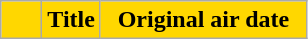<table class=wikitable style="background:#FFFFFF">
<tr>
<th style="background:#FFD700; width:20px"></th>
<th style="background:#FFD700">Title</th>
<th style="background:#FFD700; width:130px">Original air date<br>












</th>
</tr>
</table>
